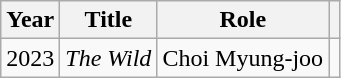<table class="wikitable plainrowheaders">
<tr>
<th scope="col">Year</th>
<th scope="col">Title</th>
<th scope="col">Role</th>
<th scope="col"></th>
</tr>
<tr>
<td>2023</td>
<td><em>The Wild</em></td>
<td>Choi Myung-joo</td>
<td></td>
</tr>
</table>
